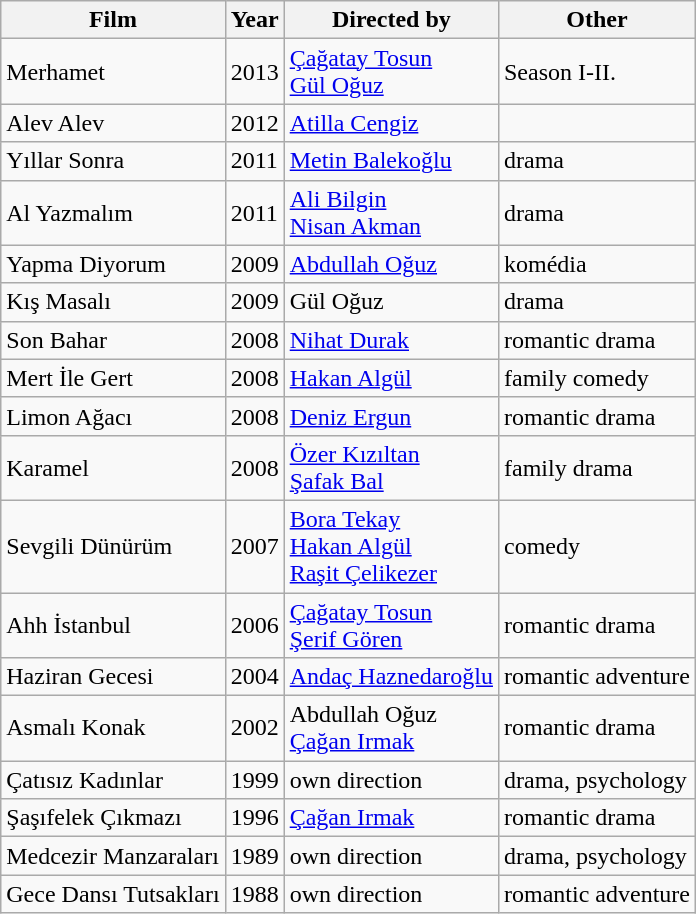<table class="wikitable sortable">
<tr>
<th>Film</th>
<th>Year</th>
<th>Directed by</th>
<th>Other</th>
</tr>
<tr>
<td>Merhamet</td>
<td>2013</td>
<td><a href='#'>Çağatay Tosun</a><br><a href='#'>Gül Oğuz</a></td>
<td>Season I-II.</td>
</tr>
<tr>
<td>Alev Alev</td>
<td>2012</td>
<td><a href='#'>Atilla Cengiz</a></td>
<td></td>
</tr>
<tr>
<td>Yıllar Sonra</td>
<td>2011</td>
<td><a href='#'>Metin Balekoğlu</a></td>
<td>drama</td>
</tr>
<tr>
<td>Al Yazmalım</td>
<td>2011</td>
<td><a href='#'>Ali Bilgin</a><br><a href='#'>Nisan Akman</a></td>
<td>drama</td>
</tr>
<tr>
<td>Yapma Diyorum</td>
<td>2009</td>
<td><a href='#'>Abdullah Oğuz</a></td>
<td>komédia</td>
</tr>
<tr>
<td>Kış Masalı</td>
<td>2009</td>
<td>Gül Oğuz</td>
<td>drama</td>
</tr>
<tr>
<td>Son Bahar</td>
<td>2008</td>
<td><a href='#'>Nihat Durak</a></td>
<td>romantic drama</td>
</tr>
<tr>
<td>Mert İle Gert</td>
<td>2008</td>
<td><a href='#'>Hakan Algül</a></td>
<td>family comedy</td>
</tr>
<tr>
<td>Limon Ağacı<br></td>
<td>2008</td>
<td><a href='#'>Deniz Ergun</a></td>
<td>romantic drama</td>
</tr>
<tr>
<td>Karamel</td>
<td>2008</td>
<td><a href='#'>Özer Kızıltan</a><br><a href='#'>Şafak Bal</a></td>
<td>family drama</td>
</tr>
<tr>
<td>Sevgili Dünürüm</td>
<td>2007</td>
<td><a href='#'>Bora Tekay</a><br><a href='#'>Hakan Algül</a><br><a href='#'>Raşit Çelikezer</a></td>
<td>comedy</td>
</tr>
<tr>
<td>Ahh İstanbul</td>
<td>2006</td>
<td><a href='#'>Çağatay Tosun</a><br><a href='#'>Şerif Gören</a></td>
<td>romantic drama</td>
</tr>
<tr>
<td>Haziran Gecesi</td>
<td>2004</td>
<td><a href='#'>Andaç Haznedaroğlu</a></td>
<td>romantic adventure</td>
</tr>
<tr>
<td>Asmalı Konak</td>
<td>2002</td>
<td>Abdullah Oğuz<br><a href='#'>Çağan Irmak</a></td>
<td>romantic drama</td>
</tr>
<tr>
<td>Çatısız Kadınlar</td>
<td>1999</td>
<td>own direction</td>
<td>drama, psychology</td>
</tr>
<tr>
<td>Şaşıfelek Çıkmazı</td>
<td>1996</td>
<td><a href='#'>Çağan Irmak</a></td>
<td>romantic drama</td>
</tr>
<tr>
<td>Medcezir Manzaraları</td>
<td>1989</td>
<td>own direction</td>
<td>drama, psychology</td>
</tr>
<tr>
<td>Gece Dansı Tutsakları</td>
<td>1988</td>
<td>own direction</td>
<td>romantic adventure</td>
</tr>
</table>
